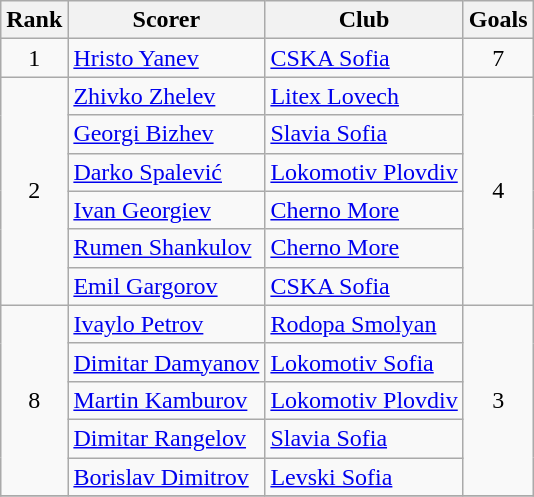<table class="wikitable" style="text-align:center">
<tr>
<th>Rank</th>
<th>Scorer</th>
<th>Club</th>
<th>Goals</th>
</tr>
<tr>
<td rowspan="1">1</td>
<td align="left"> <a href='#'>Hristo Yanev</a></td>
<td align="left"><a href='#'>CSKA Sofia</a></td>
<td rowspan="1">7</td>
</tr>
<tr>
<td rowspan="6">2</td>
<td align="left"> <a href='#'>Zhivko Zhelev</a></td>
<td align="left"><a href='#'>Litex Lovech</a></td>
<td rowspan="6">4</td>
</tr>
<tr>
<td align="left"> <a href='#'>Georgi Bizhev</a></td>
<td align="left"><a href='#'>Slavia Sofia</a></td>
</tr>
<tr>
<td align="left"> <a href='#'>Darko Spalević</a></td>
<td align="left"><a href='#'>Lokomotiv Plovdiv</a></td>
</tr>
<tr>
<td align="left"> <a href='#'>Ivan Georgiev</a></td>
<td align="left"><a href='#'>Cherno More</a></td>
</tr>
<tr>
<td align="left"> <a href='#'>Rumen Shankulov</a></td>
<td align="left"><a href='#'>Cherno More</a></td>
</tr>
<tr>
<td align="left"> <a href='#'>Emil Gargorov</a></td>
<td align="left"><a href='#'>CSKA Sofia</a></td>
</tr>
<tr>
<td rowspan="5">8</td>
<td align="left"> <a href='#'>Ivaylo Petrov</a></td>
<td align="left"><a href='#'>Rodopa Smolyan</a></td>
<td rowspan="5">3</td>
</tr>
<tr>
<td align="left"> <a href='#'>Dimitar Damyanov</a></td>
<td align="left"><a href='#'>Lokomotiv Sofia</a></td>
</tr>
<tr>
<td align="left"> <a href='#'>Martin Kamburov</a></td>
<td align="left"><a href='#'>Lokomotiv Plovdiv</a></td>
</tr>
<tr>
<td align="left"> <a href='#'>Dimitar Rangelov</a></td>
<td align="left"><a href='#'>Slavia Sofia</a></td>
</tr>
<tr>
<td align="left"> <a href='#'>Borislav Dimitrov</a></td>
<td align="left"><a href='#'>Levski Sofia</a></td>
</tr>
<tr>
</tr>
</table>
